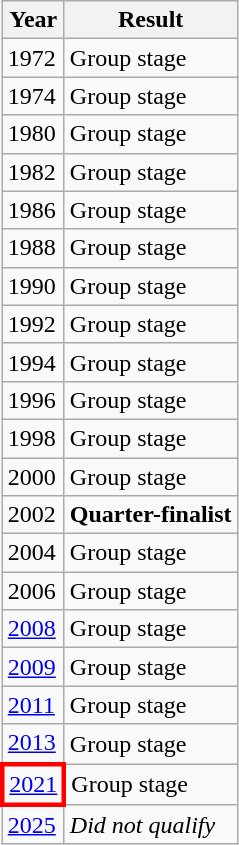<table class="wikitable">
<tr>
<th>Year</th>
<th>Result</th>
</tr>
<tr>
<td> 1972</td>
<td>Group stage</td>
</tr>
<tr>
<td> 1974</td>
<td>Group stage</td>
</tr>
<tr>
<td> 1980</td>
<td>Group stage</td>
</tr>
<tr>
<td> 1982</td>
<td>Group stage</td>
</tr>
<tr>
<td> 1986</td>
<td>Group stage</td>
</tr>
<tr>
<td> 1988</td>
<td>Group stage</td>
</tr>
<tr>
<td> 1990</td>
<td>Group stage</td>
</tr>
<tr>
<td> 1992</td>
<td>Group stage</td>
</tr>
<tr>
<td> 1994</td>
<td>Group stage</td>
</tr>
<tr>
<td> 1996</td>
<td>Group stage</td>
</tr>
<tr>
<td> 1998</td>
<td>Group stage</td>
</tr>
<tr>
<td> 2000</td>
<td>Group stage</td>
</tr>
<tr>
<td> 2002</td>
<td><strong>Quarter-finalist</strong></td>
</tr>
<tr>
<td> 2004</td>
<td>Group stage</td>
</tr>
<tr>
<td> 2006</td>
<td>Group stage</td>
</tr>
<tr>
<td> <a href='#'>2008</a></td>
<td>Group stage</td>
</tr>
<tr>
<td> <a href='#'>2009</a></td>
<td>Group stage</td>
</tr>
<tr>
<td> <a href='#'>2011</a></td>
<td>Group stage</td>
</tr>
<tr>
<td> <a href='#'>2013</a></td>
<td>Group stage</td>
</tr>
<tr>
<td style="border: 3px solid red"> <a href='#'>2021</a></td>
<td>Group stage</td>
</tr>
<tr>
<td> <a href='#'>2025</a></td>
<td><em>Did not qualify</em></td>
</tr>
</table>
